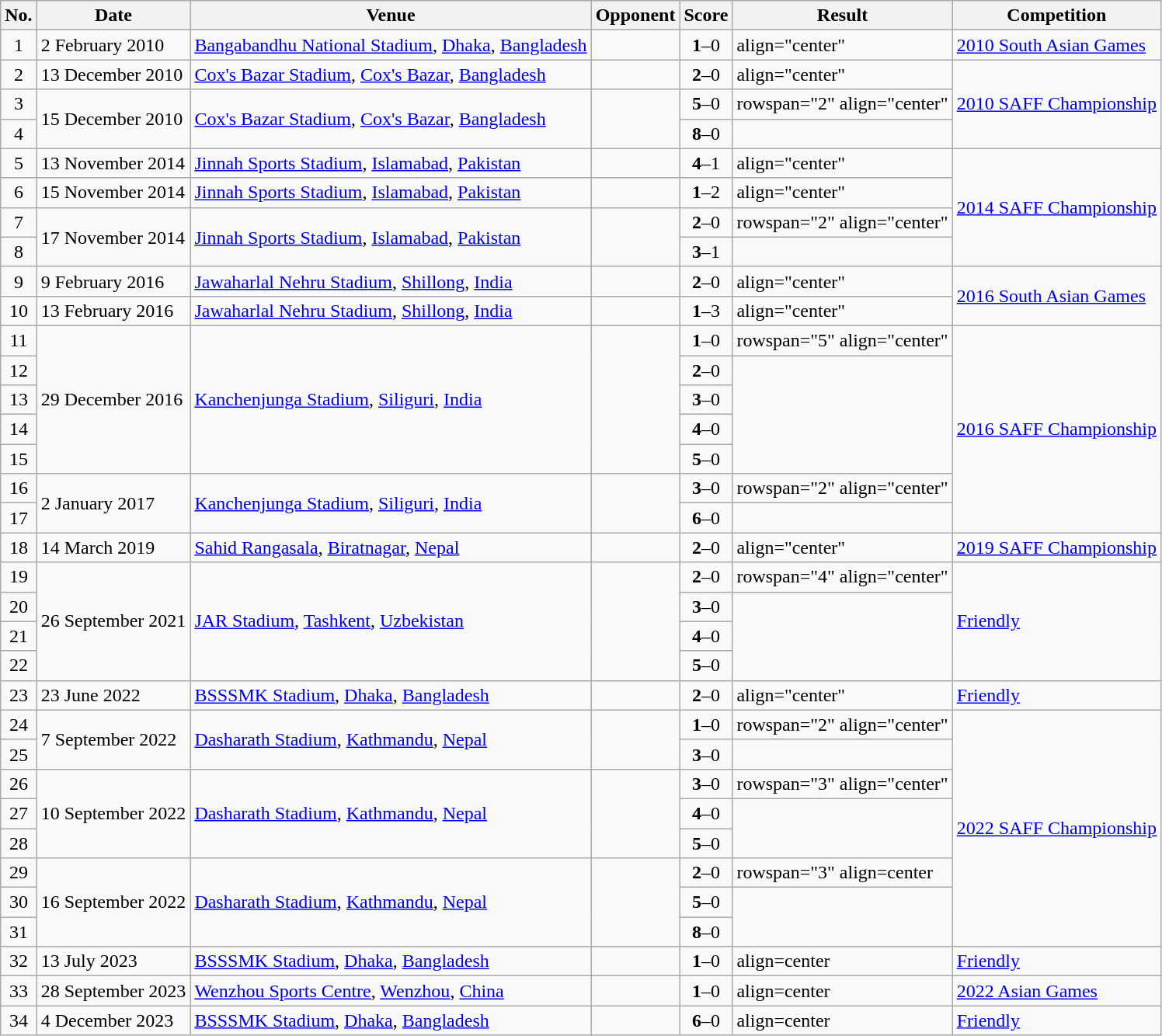<table class="wikitable sortable">
<tr>
<th scope="col">No.</th>
<th scope="col">Date</th>
<th scope="col">Venue</th>
<th scope="col">Opponent</th>
<th scope="col">Score</th>
<th scope="col">Result</th>
<th scope="col">Competition</th>
</tr>
<tr>
<td align=center>1</td>
<td>2 February 2010</td>
<td><a href='#'>Bangabandhu National Stadium</a>, <a href='#'>Dhaka</a>, <a href='#'>Bangladesh</a></td>
<td></td>
<td align=center><strong>1</strong>–0</td>
<td>align="center" </td>
<td><a href='#'>2010 South Asian Games</a></td>
</tr>
<tr>
<td align=center>2</td>
<td>13 December 2010</td>
<td><a href='#'>Cox's Bazar Stadium</a>, <a href='#'>Cox's Bazar</a>, <a href='#'>Bangladesh</a></td>
<td></td>
<td align=center><strong>2</strong>–0</td>
<td>align="center" </td>
<td rowspan="3"><a href='#'>2010 SAFF Championship</a></td>
</tr>
<tr>
<td align=center>3</td>
<td rowspan="2">15 December 2010</td>
<td rowspan="2"><a href='#'>Cox's Bazar Stadium</a>, <a href='#'>Cox's Bazar</a>, <a href='#'>Bangladesh</a></td>
<td rowspan="2"></td>
<td align=center><strong>5</strong>–0</td>
<td>rowspan="2" align="center" </td>
</tr>
<tr>
<td align=center>4</td>
<td align=center><strong>8</strong>–0</td>
</tr>
<tr>
<td align=center>5</td>
<td>13 November 2014</td>
<td><a href='#'>Jinnah Sports Stadium</a>, <a href='#'>Islamabad</a>, <a href='#'>Pakistan</a></td>
<td></td>
<td align=center><strong>4</strong>–1</td>
<td>align="center" </td>
<td rowspan="4"><a href='#'>2014 SAFF Championship</a></td>
</tr>
<tr>
<td align=center>6</td>
<td>15 November 2014</td>
<td><a href='#'>Jinnah Sports Stadium</a>, <a href='#'>Islamabad</a>, <a href='#'>Pakistan</a></td>
<td></td>
<td align=center><strong>1</strong>–2</td>
<td>align="center" </td>
</tr>
<tr>
<td align=center>7</td>
<td rowspan="2">17 November 2014</td>
<td rowspan="2"><a href='#'>Jinnah Sports Stadium</a>, <a href='#'>Islamabad</a>, <a href='#'>Pakistan</a></td>
<td rowspan="2"></td>
<td align=center><strong>2</strong>–0</td>
<td>rowspan="2" align="center" </td>
</tr>
<tr>
<td align=center>8</td>
<td align=center><strong>3</strong>–1</td>
</tr>
<tr>
<td align=center>9</td>
<td>9 February 2016</td>
<td><a href='#'>Jawaharlal Nehru Stadium</a>, <a href='#'>Shillong</a>, <a href='#'>India</a></td>
<td></td>
<td align=center><strong>2</strong>–0</td>
<td>align="center" </td>
<td rowspan="2"><a href='#'>2016 South Asian Games</a></td>
</tr>
<tr>
<td align=center>10</td>
<td>13 February 2016</td>
<td><a href='#'>Jawaharlal Nehru Stadium</a>, <a href='#'>Shillong</a>, <a href='#'>India</a></td>
<td></td>
<td align=center><strong>1</strong>–3</td>
<td>align="center" </td>
</tr>
<tr>
<td align=center>11</td>
<td rowspan="5">29 December 2016</td>
<td rowspan="5"><a href='#'>Kanchenjunga Stadium</a>, <a href='#'>Siliguri</a>, <a href='#'>India</a></td>
<td rowspan="5"></td>
<td align=center><strong>1</strong>–0</td>
<td>rowspan="5" align="center" </td>
<td rowspan="7"><a href='#'>2016 SAFF Championship</a></td>
</tr>
<tr>
<td align=center>12</td>
<td align=center><strong>2</strong>–0</td>
</tr>
<tr>
<td align=center>13</td>
<td align=center><strong>3</strong>–0</td>
</tr>
<tr>
<td align=center>14</td>
<td align=center><strong>4</strong>–0</td>
</tr>
<tr>
<td align=center>15</td>
<td align=center><strong>5</strong>–0</td>
</tr>
<tr>
<td align=center>16</td>
<td rowspan="2">2 January 2017</td>
<td rowspan="2"><a href='#'>Kanchenjunga Stadium</a>, <a href='#'>Siliguri</a>, <a href='#'>India</a></td>
<td rowspan="2"></td>
<td align=center><strong>3</strong>–0</td>
<td>rowspan="2" align="center" </td>
</tr>
<tr>
<td align=center>17</td>
<td align=center><strong>6</strong>–0</td>
</tr>
<tr>
<td align=center>18</td>
<td>14 March 2019</td>
<td><a href='#'>Sahid Rangasala</a>, <a href='#'>Biratnagar</a>, <a href='#'>Nepal</a></td>
<td></td>
<td align=center><strong>2</strong>–0</td>
<td>align="center" </td>
<td><a href='#'>2019 SAFF Championship</a></td>
</tr>
<tr>
<td align=center>19</td>
<td rowspan="4">26 September 2021</td>
<td rowspan="4"><a href='#'>JAR Stadium</a>, <a href='#'>Tashkent</a>, <a href='#'>Uzbekistan</a></td>
<td rowspan="4"></td>
<td align=center><strong>2</strong>–0</td>
<td>rowspan="4" align="center" </td>
<td rowspan="4"><a href='#'>Friendly</a></td>
</tr>
<tr>
<td align=center>20</td>
<td align=center><strong>3</strong>–0</td>
</tr>
<tr>
<td align=center>21</td>
<td align=center><strong>4</strong>–0</td>
</tr>
<tr>
<td align=center>22</td>
<td align=center><strong>5</strong>–0</td>
</tr>
<tr>
<td align=center>23</td>
<td>23 June 2022</td>
<td><a href='#'>BSSSMK Stadium</a>, <a href='#'>Dhaka</a>, <a href='#'>Bangladesh</a></td>
<td></td>
<td align=center><strong>2</strong>–0</td>
<td>align="center" </td>
<td><a href='#'>Friendly</a></td>
</tr>
<tr>
<td align=center>24</td>
<td rowspan="2">7 September 2022</td>
<td rowspan="2"><a href='#'>Dasharath Stadium</a>, <a href='#'>Kathmandu</a>, <a href='#'>Nepal</a></td>
<td rowspan="2"></td>
<td align=center><strong>1</strong>–0</td>
<td>rowspan="2" align="center" </td>
<td rowspan="8"><a href='#'>2022 SAFF Championship</a></td>
</tr>
<tr>
<td align=center>25</td>
<td align=center><strong>3</strong>–0</td>
</tr>
<tr>
<td align=center>26</td>
<td rowspan="3">10 September 2022</td>
<td rowspan="3"><a href='#'>Dasharath Stadium</a>, <a href='#'>Kathmandu</a>, <a href='#'>Nepal</a></td>
<td rowspan="3"></td>
<td align=center><strong>3</strong>–0</td>
<td>rowspan="3" align="center" </td>
</tr>
<tr>
<td align=center>27</td>
<td align=center><strong>4</strong>–0</td>
</tr>
<tr>
<td align=center>28</td>
<td align=center><strong>5</strong>–0</td>
</tr>
<tr>
<td align=center>29</td>
<td rowspan="3">16 September 2022</td>
<td rowspan="3"><a href='#'>Dasharath Stadium</a>, <a href='#'>Kathmandu</a>, <a href='#'>Nepal</a></td>
<td rowspan="3"></td>
<td align=center><strong>2</strong>–0</td>
<td>rowspan="3" align=center </td>
</tr>
<tr>
<td align=center>30</td>
<td align=center><strong>5</strong>–0</td>
</tr>
<tr>
<td align=center>31</td>
<td align=center><strong>8</strong>–0</td>
</tr>
<tr>
<td align=center>32</td>
<td>13 July 2023</td>
<td><a href='#'>BSSSMK Stadium</a>, <a href='#'>Dhaka</a>, <a href='#'>Bangladesh</a></td>
<td></td>
<td align=center><strong>1</strong>–0</td>
<td>align=center </td>
<td><a href='#'>Friendly</a></td>
</tr>
<tr>
<td align=center>33</td>
<td>28 September 2023</td>
<td><a href='#'>Wenzhou Sports Centre</a>, <a href='#'>Wenzhou</a>, <a href='#'>China</a></td>
<td></td>
<td align=center><strong>1</strong>–0</td>
<td>align=center </td>
<td><a href='#'>2022 Asian Games</a></td>
</tr>
<tr>
<td align=center>34</td>
<td>4 December 2023</td>
<td><a href='#'>BSSSMK Stadium</a>, <a href='#'>Dhaka</a>, <a href='#'>Bangladesh</a></td>
<td></td>
<td align=center><strong>6</strong>–0</td>
<td>align=center </td>
<td><a href='#'>Friendly</a></td>
</tr>
</table>
